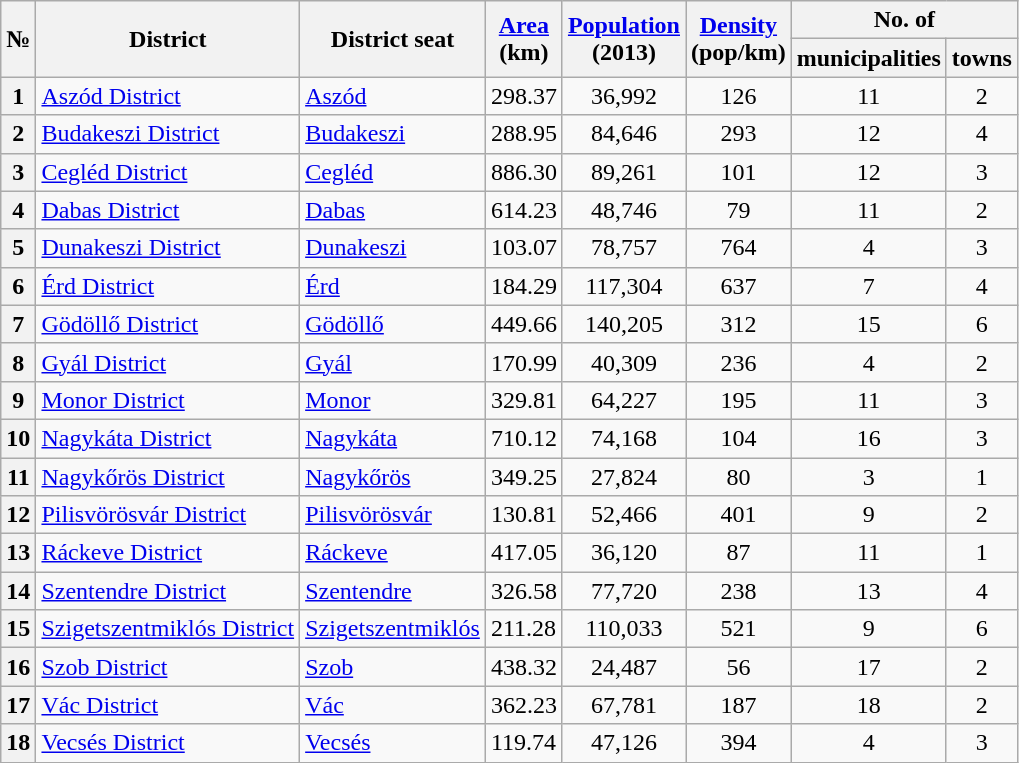<table class="wikitable sortable">
<tr>
<th rowspan=2>№</th>
<th rowspan=2>District</th>
<th rowspan=2>District seat</th>
<th rowspan=2><a href='#'>Area</a><br>(km)</th>
<th rowspan=2><a href='#'>Population</a><br>(2013)</th>
<th rowspan=2><a href='#'>Density</a><br>(pop/km)</th>
<th colspan=2>No. of</th>
</tr>
<tr>
<th>municipalities</th>
<th>towns</th>
</tr>
<tr>
<th>1</th>
<td><a href='#'>Aszód District</a></td>
<td><a href='#'>Aszód</a></td>
<td>298.37</td>
<td align="center">36,992</td>
<td align="center">126</td>
<td align="center">11</td>
<td align="center">2</td>
</tr>
<tr>
<th>2</th>
<td><a href='#'>Budakeszi District</a></td>
<td><a href='#'>Budakeszi</a></td>
<td>288.95</td>
<td align="center">84,646</td>
<td align="center">293</td>
<td align="center">12</td>
<td align="center">4</td>
</tr>
<tr>
<th>3</th>
<td><a href='#'>Cegléd District</a></td>
<td><a href='#'>Cegléd</a></td>
<td>886.30</td>
<td align="center">89,261</td>
<td align="center">101</td>
<td align="center">12</td>
<td align="center">3</td>
</tr>
<tr>
<th>4</th>
<td><a href='#'>Dabas District</a></td>
<td><a href='#'>Dabas</a></td>
<td>614.23</td>
<td align="center">48,746</td>
<td align="center">79</td>
<td align="center">11</td>
<td align="center">2</td>
</tr>
<tr>
<th>5</th>
<td><a href='#'>Dunakeszi District</a></td>
<td><a href='#'>Dunakeszi</a></td>
<td>103.07</td>
<td align="center">78,757</td>
<td align="center">764</td>
<td align="center">4</td>
<td align="center">3</td>
</tr>
<tr>
<th>6</th>
<td><a href='#'>Érd District</a></td>
<td><a href='#'>Érd</a></td>
<td>184.29</td>
<td align="center">117,304</td>
<td align="center">637</td>
<td align="center">7</td>
<td align="center">4</td>
</tr>
<tr>
<th>7</th>
<td><a href='#'>Gödöllő District</a></td>
<td><a href='#'>Gödöllő</a></td>
<td>449.66</td>
<td align="center">140,205</td>
<td align="center">312</td>
<td align="center">15</td>
<td align="center">6</td>
</tr>
<tr>
<th>8</th>
<td><a href='#'>Gyál District</a></td>
<td><a href='#'>Gyál</a></td>
<td>170.99</td>
<td align="center">40,309</td>
<td align="center">236</td>
<td align="center">4</td>
<td align="center">2</td>
</tr>
<tr>
<th>9</th>
<td><a href='#'>Monor District</a></td>
<td><a href='#'>Monor</a></td>
<td>329.81</td>
<td align="center">64,227</td>
<td align="center">195</td>
<td align="center">11</td>
<td align="center">3</td>
</tr>
<tr>
<th>10</th>
<td><a href='#'>Nagykáta District</a></td>
<td><a href='#'>Nagykáta</a></td>
<td>710.12</td>
<td align="center">74,168</td>
<td align="center">104</td>
<td align="center">16</td>
<td align="center">3</td>
</tr>
<tr>
<th>11</th>
<td><a href='#'>Nagykőrös District</a></td>
<td><a href='#'>Nagykőrös</a></td>
<td>349.25</td>
<td align="center">27,824</td>
<td align="center">80</td>
<td align="center">3</td>
<td align="center">1</td>
</tr>
<tr>
<th>12</th>
<td><a href='#'>Pilisvörösvár District</a></td>
<td><a href='#'>Pilisvörösvár</a></td>
<td>130.81</td>
<td align="center">52,466</td>
<td align="center">401</td>
<td align="center">9</td>
<td align="center">2</td>
</tr>
<tr>
<th>13</th>
<td><a href='#'>Ráckeve District</a></td>
<td><a href='#'>Ráckeve</a></td>
<td>417.05</td>
<td align="center">36,120</td>
<td align="center">87</td>
<td align="center">11</td>
<td align="center">1</td>
</tr>
<tr>
<th>14</th>
<td><a href='#'>Szentendre District</a></td>
<td><a href='#'>Szentendre</a></td>
<td>326.58</td>
<td align="center">77,720</td>
<td align="center">238</td>
<td align="center">13</td>
<td align="center">4</td>
</tr>
<tr>
<th>15</th>
<td><a href='#'>Szigetszentmiklós District</a></td>
<td><a href='#'>Szigetszentmiklós</a></td>
<td>211.28</td>
<td align="center">110,033</td>
<td align="center">521</td>
<td align="center">9</td>
<td align="center">6</td>
</tr>
<tr>
<th>16</th>
<td><a href='#'>Szob District</a></td>
<td><a href='#'>Szob</a></td>
<td>438.32</td>
<td align="center">24,487</td>
<td align="center">56</td>
<td align="center">17</td>
<td align="center">2</td>
</tr>
<tr>
<th>17</th>
<td><a href='#'>Vác District</a></td>
<td><a href='#'>Vác</a></td>
<td>362.23</td>
<td align="center">67,781</td>
<td align="center">187</td>
<td align="center">18</td>
<td align="center">2</td>
</tr>
<tr>
<th>18</th>
<td><a href='#'>Vecsés District</a></td>
<td><a href='#'>Vecsés</a></td>
<td>119.74</td>
<td align="center">47,126</td>
<td align="center">394</td>
<td align="center">4</td>
<td align="center">3</td>
</tr>
</table>
